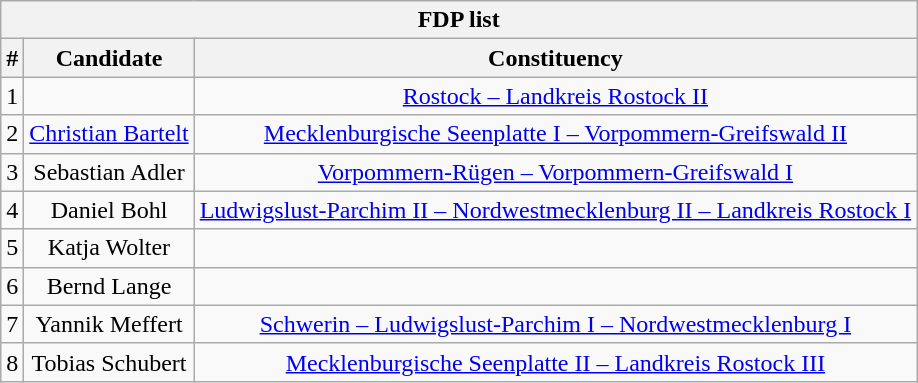<table class="wikitable mw-collapsible mw-collapsed" style="text-align:center">
<tr>
<th colspan=3>FDP list</th>
</tr>
<tr>
<th>#</th>
<th>Candidate</th>
<th>Constituency</th>
</tr>
<tr>
<td>1</td>
<td></td>
<td><a href='#'>Rostock – Landkreis Rostock II</a></td>
</tr>
<tr>
<td>2</td>
<td><a href='#'>Christian Bartelt</a></td>
<td><a href='#'>Mecklenburgische Seenplatte I – Vorpommern-Greifswald II</a></td>
</tr>
<tr>
<td>3</td>
<td>Sebastian Adler</td>
<td><a href='#'>Vorpommern-Rügen – Vorpommern-Greifswald I</a></td>
</tr>
<tr>
<td>4</td>
<td>Daniel Bohl</td>
<td><a href='#'>Ludwigslust-Parchim II – Nordwestmecklenburg II – Landkreis Rostock I</a></td>
</tr>
<tr>
<td>5</td>
<td>Katja Wolter</td>
<td></td>
</tr>
<tr>
<td>6</td>
<td>Bernd Lange</td>
<td></td>
</tr>
<tr>
<td>7</td>
<td>Yannik Meffert</td>
<td><a href='#'>Schwerin – Ludwigslust-Parchim I – Nordwestmecklenburg I</a></td>
</tr>
<tr>
<td>8</td>
<td>Tobias Schubert</td>
<td><a href='#'>Mecklenburgische Seenplatte II – Landkreis Rostock III</a></td>
</tr>
</table>
